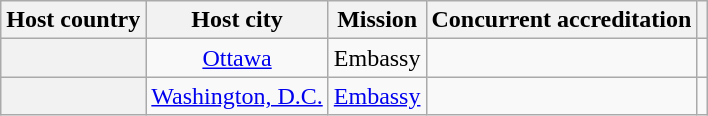<table class="wikitable plainrowheaders" style="text-align:center;">
<tr>
<th scope="col">Host country</th>
<th scope="col">Host city</th>
<th scope="col">Mission</th>
<th scope="col">Concurrent accreditation</th>
<th scope="col"></th>
</tr>
<tr>
<th scope="row"></th>
<td><a href='#'>Ottawa</a></td>
<td>Embassy</td>
<td></td>
<td></td>
</tr>
<tr>
<th scope="row"></th>
<td><a href='#'>Washington, D.C.</a></td>
<td><a href='#'>Embassy</a></td>
<td></td>
<td></td>
</tr>
</table>
